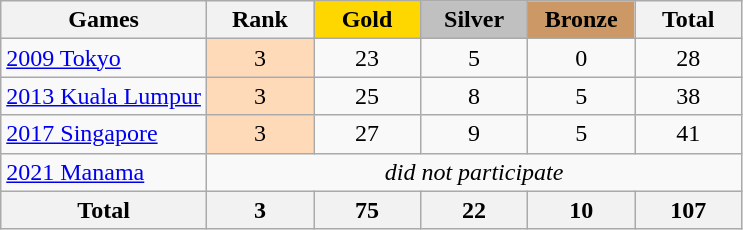<table class="wikitable sortable" style="margin-top:0em; text-align:center; font-size:100%;">
<tr>
<th>Games</th>
<th style="width:4em;">Rank</th>
<th style="background:gold; width:4em;"><strong>Gold</strong></th>
<th style="background:silver; width:4em;"><strong>Silver</strong></th>
<th style="background:#cc9966; width:4em;"><strong>Bronze</strong></th>
<th style="width:4em;">Total</th>
</tr>
<tr>
<td align=left><a href='#'>2009 Tokyo</a></td>
<td bgcolor=ffdab9>3</td>
<td>23</td>
<td>5</td>
<td>0</td>
<td>28</td>
</tr>
<tr>
<td align=left><a href='#'>2013 Kuala Lumpur</a></td>
<td bgcolor=ffdab9>3</td>
<td>25</td>
<td>8</td>
<td>5</td>
<td>38</td>
</tr>
<tr>
<td align=left><a href='#'>2017 Singapore</a></td>
<td bgcolor=ffdab9>3</td>
<td>27</td>
<td>9</td>
<td>5</td>
<td>41</td>
</tr>
<tr>
<td align=left><a href='#'>2021 Manama</a></td>
<td colspan=5><em>did not participate</em></td>
</tr>
<tr>
<th>Total</th>
<th>3</th>
<th>75</th>
<th>22</th>
<th>10</th>
<th>107</th>
</tr>
</table>
